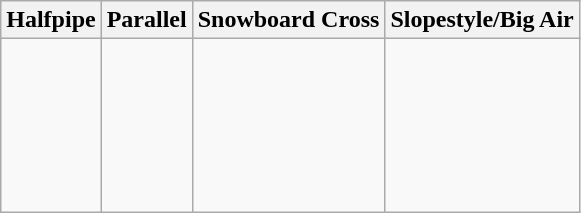<table class="wikitable">
<tr>
<th>Halfpipe</th>
<th>Parallel</th>
<th>Snowboard Cross</th>
<th>Slopestyle/Big Air</th>
</tr>
<tr>
<td valign="top"><s></s><br><s></s></td>
<td valign="top"><s></s><br><strong></strong><br><strong></strong><br><br></td>
<td valign="top"><strong></strong><br><s></s><br><s></s><br><s></s><br><s></s><br><s></s><br><strong></strong></td>
<td valign="top"><strong></strong><br><strong></strong><br><br><br></td>
</tr>
</table>
